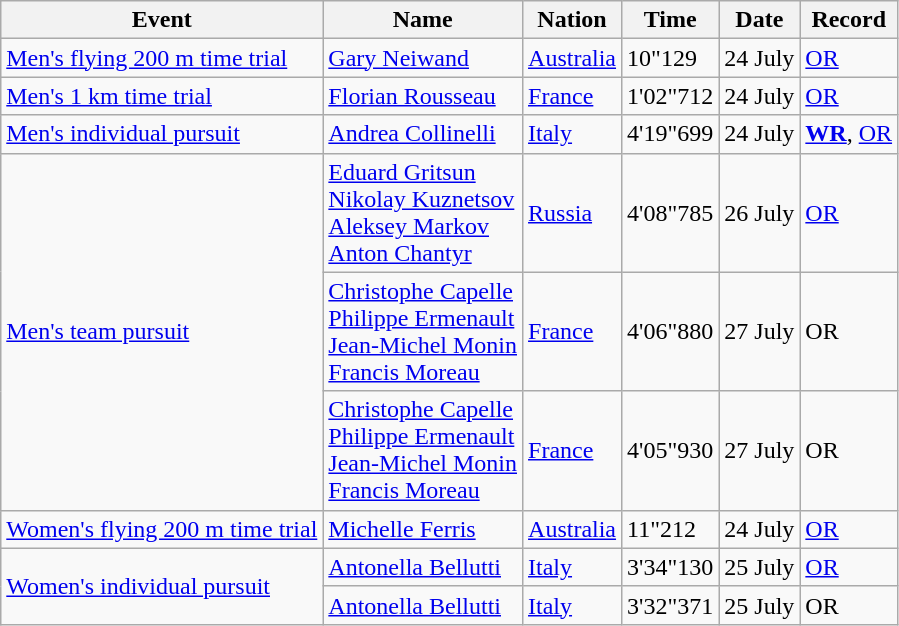<table class="wikitable">
<tr>
<th>Event</th>
<th>Name</th>
<th>Nation</th>
<th>Time</th>
<th>Date</th>
<th>Record</th>
</tr>
<tr>
<td><a href='#'>Men's flying 200 m time trial</a></td>
<td><a href='#'>Gary Neiwand</a></td>
<td><a href='#'>Australia</a></td>
<td>10"129</td>
<td>24 July</td>
<td><a href='#'>OR</a></td>
</tr>
<tr>
<td><a href='#'>Men's 1 km time trial</a></td>
<td><a href='#'>Florian Rousseau</a></td>
<td><a href='#'>France</a></td>
<td>1'02"712</td>
<td>24 July</td>
<td><a href='#'>OR</a></td>
</tr>
<tr>
<td><a href='#'>Men's individual pursuit</a></td>
<td><a href='#'>Andrea Collinelli</a></td>
<td><a href='#'>Italy</a></td>
<td>4'19"699</td>
<td>24 July</td>
<td><strong><a href='#'>WR</a></strong>, <a href='#'>OR</a></td>
</tr>
<tr>
<td rowspan=3><a href='#'>Men's team pursuit</a></td>
<td><a href='#'>Eduard Gritsun</a><br><a href='#'>Nikolay Kuznetsov</a><br><a href='#'>Aleksey Markov</a><br><a href='#'>Anton Chantyr</a></td>
<td><a href='#'>Russia</a></td>
<td>4'08"785</td>
<td>26 July</td>
<td><a href='#'>OR</a></td>
</tr>
<tr>
<td><a href='#'>Christophe Capelle</a><br><a href='#'>Philippe Ermenault</a><br><a href='#'>Jean-Michel Monin</a><br><a href='#'>Francis Moreau</a></td>
<td><a href='#'>France</a></td>
<td>4'06"880</td>
<td>27 July</td>
<td>OR</td>
</tr>
<tr>
<td><a href='#'>Christophe Capelle</a><br><a href='#'>Philippe Ermenault</a><br><a href='#'>Jean-Michel Monin</a><br><a href='#'>Francis Moreau</a></td>
<td><a href='#'>France</a></td>
<td>4'05"930</td>
<td>27 July</td>
<td>OR</td>
</tr>
<tr>
<td><a href='#'>Women's flying 200 m time trial</a></td>
<td><a href='#'>Michelle Ferris</a></td>
<td><a href='#'>Australia</a></td>
<td>11"212</td>
<td>24 July</td>
<td><a href='#'>OR</a></td>
</tr>
<tr>
<td rowspan=2><a href='#'>Women's individual pursuit</a></td>
<td><a href='#'>Antonella Bellutti</a></td>
<td><a href='#'>Italy</a></td>
<td>3'34"130</td>
<td>25 July</td>
<td><a href='#'>OR</a></td>
</tr>
<tr>
<td><a href='#'>Antonella Bellutti</a></td>
<td><a href='#'>Italy</a></td>
<td>3'32"371</td>
<td>25 July</td>
<td>OR</td>
</tr>
</table>
